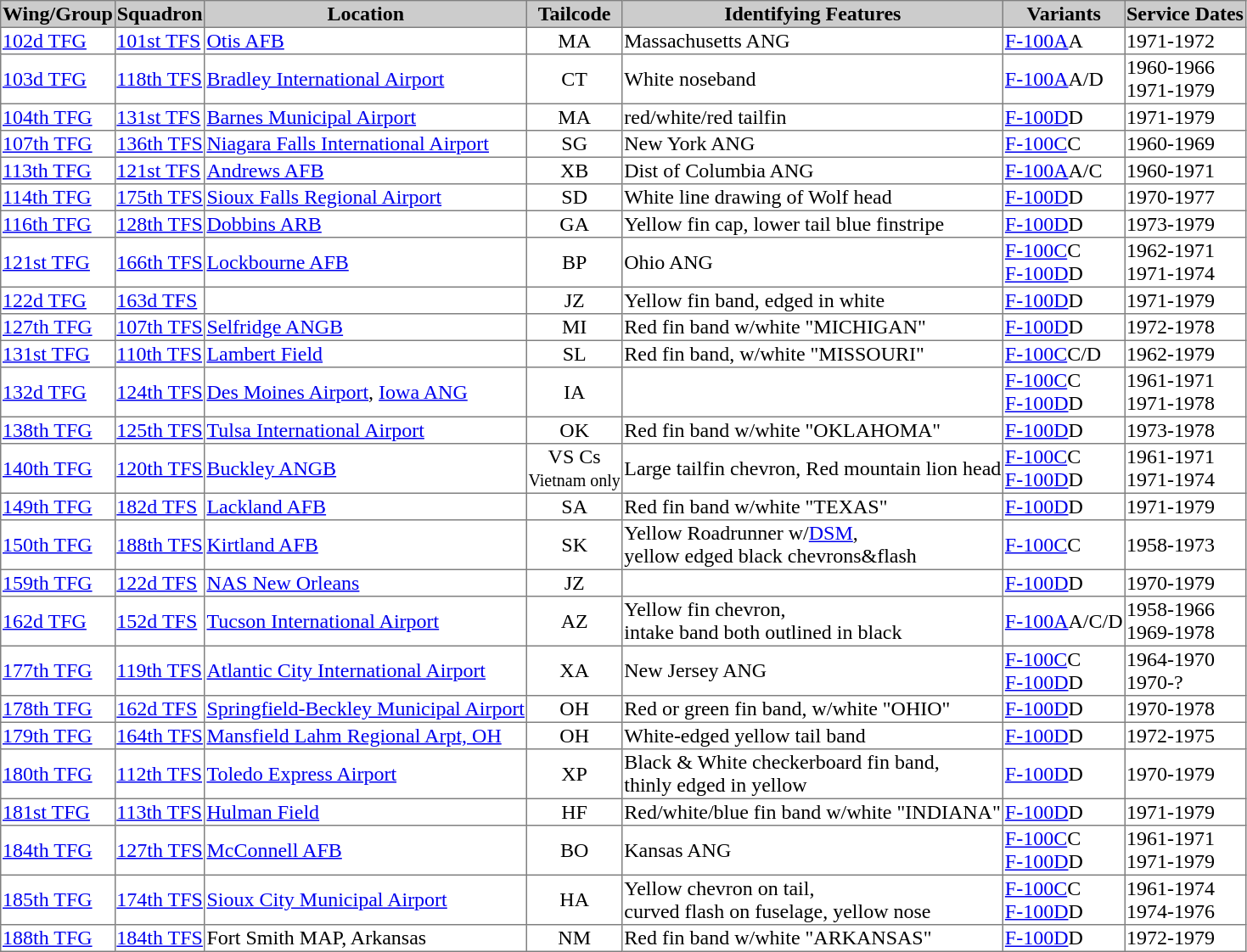<table border=1 style="border-collapse: collapse;">
<tr style="background:#cccccc;">
<th>Wing/Group</th>
<th>Squadron</th>
<th>Location</th>
<th>Tailcode</th>
<th>Identifying Features</th>
<th>Variants</th>
<th>Service Dates</th>
</tr>
<tr>
<td><a href='#'>102d TFG</a></td>
<td><a href='#'>101st TFS</a></td>
<td><a href='#'>Otis AFB</a></td>
<td style="text-align:center;">MA</td>
<td>Massachusetts ANG</td>
<td><a href='#'>F-100A</a>A</td>
<td>1971-1972</td>
</tr>
<tr>
<td><a href='#'>103d TFG</a></td>
<td><a href='#'>118th TFS</a></td>
<td><a href='#'>Bradley International Airport</a></td>
<td style="text-align:center;">CT</td>
<td>White noseband</td>
<td><a href='#'>F-100A</a>A/D</td>
<td>1960-1966<br>1971-1979</td>
</tr>
<tr>
<td><a href='#'>104th TFG</a></td>
<td><a href='#'>131st TFS</a></td>
<td><a href='#'>Barnes Municipal Airport</a></td>
<td style="text-align:center;">MA</td>
<td>red/white/red tailfin</td>
<td><a href='#'>F-100D</a>D</td>
<td>1971-1979</td>
</tr>
<tr>
<td><a href='#'>107th TFG</a></td>
<td><a href='#'>136th TFS</a></td>
<td><a href='#'>Niagara Falls International Airport</a></td>
<td style="text-align:center;">SG</td>
<td>New York ANG</td>
<td><a href='#'>F-100C</a>C</td>
<td>1960-1969</td>
</tr>
<tr>
<td><a href='#'>113th TFG</a></td>
<td><a href='#'>121st TFS</a></td>
<td><a href='#'>Andrews AFB</a></td>
<td style="text-align:center;">XB</td>
<td>Dist of Columbia ANG</td>
<td><a href='#'>F-100A</a>A/C</td>
<td>1960-1971</td>
</tr>
<tr>
<td><a href='#'>114th TFG</a></td>
<td><a href='#'>175th TFS</a></td>
<td><a href='#'>Sioux Falls Regional Airport</a></td>
<td style="text-align:center;">SD</td>
<td>White line drawing of Wolf head</td>
<td><a href='#'>F-100D</a>D</td>
<td>1970-1977</td>
</tr>
<tr>
<td><a href='#'>116th TFG</a></td>
<td><a href='#'>128th TFS</a></td>
<td><a href='#'>Dobbins ARB</a></td>
<td style="text-align:center;">GA</td>
<td>Yellow fin cap, lower tail blue finstripe</td>
<td><a href='#'>F-100D</a>D</td>
<td>1973-1979</td>
</tr>
<tr>
<td><a href='#'>121st TFG</a></td>
<td><a href='#'>166th TFS</a></td>
<td><a href='#'>Lockbourne AFB</a></td>
<td style="text-align:center;">BP</td>
<td>Ohio ANG</td>
<td><a href='#'>F-100C</a>C<br><a href='#'>F-100D</a>D</td>
<td>1962-1971<br>1971-1974</td>
</tr>
<tr>
<td><a href='#'>122d TFG</a></td>
<td><a href='#'>163d TFS</a></td>
<td></td>
<td style="text-align:center;">JZ</td>
<td>Yellow fin band, edged in white</td>
<td><a href='#'>F-100D</a>D</td>
<td>1971-1979</td>
</tr>
<tr>
<td><a href='#'>127th TFG</a></td>
<td><a href='#'>107th TFS</a></td>
<td><a href='#'>Selfridge ANGB</a></td>
<td style="text-align:center;">MI</td>
<td>Red fin band w/white "MICHIGAN"</td>
<td><a href='#'>F-100D</a>D</td>
<td>1972-1978</td>
</tr>
<tr>
<td><a href='#'>131st TFG</a></td>
<td><a href='#'>110th TFS</a></td>
<td><a href='#'>Lambert Field</a></td>
<td style="text-align:center;">SL</td>
<td>Red fin band, w/white "MISSOURI"</td>
<td><a href='#'>F-100C</a>C/D</td>
<td>1962-1979</td>
</tr>
<tr>
<td><a href='#'>132d TFG</a></td>
<td><a href='#'>124th TFS</a></td>
<td><a href='#'>Des Moines Airport</a>, <a href='#'>Iowa ANG</a></td>
<td style="text-align:center;">IA</td>
<td></td>
<td><a href='#'>F-100C</a>C<br><a href='#'>F-100D</a>D</td>
<td>1961-1971<br>1971-1978</td>
</tr>
<tr>
<td><a href='#'>138th TFG</a></td>
<td><a href='#'>125th TFS</a></td>
<td><a href='#'>Tulsa International Airport</a></td>
<td style="text-align:center;">OK</td>
<td>Red fin band w/white "OKLAHOMA"</td>
<td><a href='#'>F-100D</a>D</td>
<td>1973-1978</td>
</tr>
<tr>
<td><a href='#'>140th TFG</a></td>
<td><a href='#'>120th TFS</a></td>
<td><a href='#'>Buckley ANGB</a></td>
<td style="text-align:center;">VS Cs<br><small>Vietnam only</small></td>
<td>Large tailfin chevron, Red mountain lion head</td>
<td><a href='#'>F-100C</a>C<br><a href='#'>F-100D</a>D</td>
<td>1961-1971<br>1971-1974</td>
</tr>
<tr>
<td><a href='#'>149th TFG</a></td>
<td><a href='#'>182d TFS</a></td>
<td><a href='#'>Lackland AFB</a></td>
<td style="text-align:center;">SA</td>
<td>Red fin band w/white "TEXAS"</td>
<td><a href='#'>F-100D</a>D</td>
<td>1971-1979</td>
</tr>
<tr>
<td><a href='#'>150th TFG</a></td>
<td><a href='#'>188th TFS</a></td>
<td><a href='#'>Kirtland AFB</a></td>
<td style="text-align:center;">SK</td>
<td>Yellow Roadrunner w/<a href='#'>DSM</a>,<br>yellow edged black chevrons&flash</td>
<td><a href='#'>F-100C</a>C</td>
<td>1958-1973</td>
</tr>
<tr>
<td><a href='#'>159th TFG</a></td>
<td><a href='#'>122d TFS</a></td>
<td><a href='#'>NAS New Orleans</a></td>
<td style="text-align:center;">JZ</td>
<td></td>
<td><a href='#'>F-100D</a>D</td>
<td>1970-1979</td>
</tr>
<tr>
<td><a href='#'>162d TFG</a></td>
<td><a href='#'>152d TFS</a></td>
<td><a href='#'>Tucson International Airport</a></td>
<td style="text-align:center;">AZ</td>
<td>Yellow fin chevron,<br>intake band both outlined in black</td>
<td><a href='#'>F-100A</a>A/C/D</td>
<td>1958-1966<br>1969-1978</td>
</tr>
<tr>
<td><a href='#'>177th TFG</a></td>
<td><a href='#'>119th TFS</a></td>
<td><a href='#'>Atlantic City International Airport</a></td>
<td style="text-align:center;">XA</td>
<td>New Jersey ANG</td>
<td><a href='#'>F-100C</a>C<br><a href='#'>F-100D</a>D</td>
<td>1964-1970<br>1970-?</td>
</tr>
<tr>
<td><a href='#'>178th TFG</a></td>
<td><a href='#'>162d TFS</a></td>
<td><a href='#'>Springfield-Beckley Municipal Airport</a></td>
<td style="text-align:center;">OH</td>
<td>Red or green fin band, w/white "OHIO"</td>
<td><a href='#'>F-100D</a>D</td>
<td>1970-1978</td>
</tr>
<tr>
<td><a href='#'>179th TFG</a></td>
<td><a href='#'>164th TFS</a></td>
<td><a href='#'>Mansfield Lahm Regional Arpt, OH</a></td>
<td style="text-align:center;">OH</td>
<td>White-edged yellow tail band</td>
<td><a href='#'>F-100D</a>D</td>
<td>1972-1975</td>
</tr>
<tr>
<td><a href='#'>180th TFG</a></td>
<td><a href='#'>112th TFS</a></td>
<td><a href='#'>Toledo Express Airport</a></td>
<td style="text-align:center;">XP</td>
<td>Black & White checkerboard fin band,<br>thinly edged in yellow</td>
<td><a href='#'>F-100D</a>D</td>
<td>1970-1979</td>
</tr>
<tr>
<td><a href='#'>181st TFG</a></td>
<td><a href='#'>113th TFS</a></td>
<td><a href='#'>Hulman Field</a></td>
<td style="text-align:center;">HF</td>
<td>Red/white/blue fin band w/white "INDIANA"</td>
<td><a href='#'>F-100D</a>D</td>
<td>1971-1979</td>
</tr>
<tr>
<td><a href='#'>184th TFG</a></td>
<td><a href='#'>127th TFS</a></td>
<td><a href='#'>McConnell AFB</a></td>
<td style="text-align:center;">BO</td>
<td>Kansas ANG</td>
<td><a href='#'>F-100C</a>C<br><a href='#'>F-100D</a>D</td>
<td>1961-1971<br>1971-1979</td>
</tr>
<tr>
<td><a href='#'>185th TFG</a></td>
<td><a href='#'>174th TFS</a></td>
<td><a href='#'>Sioux City Municipal Airport</a></td>
<td style="text-align:center;">HA</td>
<td>Yellow chevron on tail,<br>curved flash on fuselage, yellow nose</td>
<td><a href='#'>F-100C</a>C<br><a href='#'>F-100D</a>D</td>
<td>1961-1974<br>1974-1976</td>
</tr>
<tr>
<td><a href='#'>188th TFG</a></td>
<td><a href='#'>184th TFS</a></td>
<td>Fort Smith MAP, Arkansas</td>
<td style="text-align:center;">NM</td>
<td>Red fin band w/white "ARKANSAS"</td>
<td><a href='#'>F-100D</a>D</td>
<td>1972-1979</td>
</tr>
</table>
